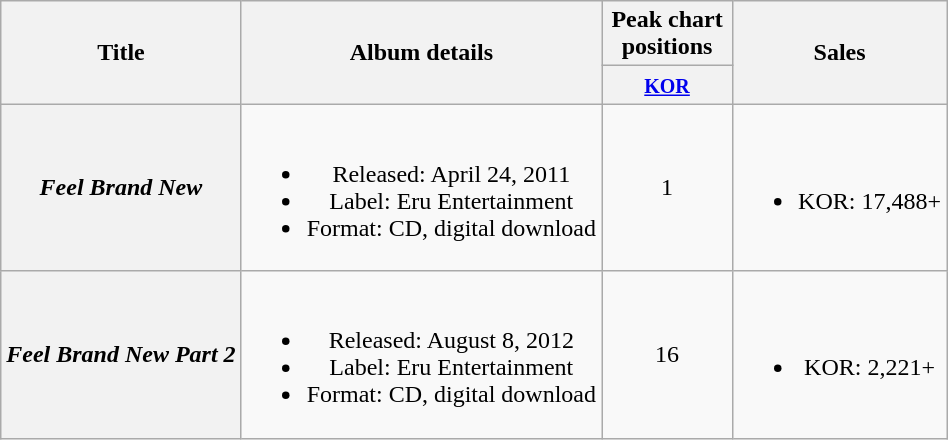<table class="wikitable plainrowheaders" style="text-align:center;">
<tr>
<th scope="col" rowspan="2">Title</th>
<th scope="col" rowspan="2">Album details</th>
<th scope="col" colspan="1" style="width:5em;">Peak chart positions</th>
<th scope="col" rowspan="2">Sales</th>
</tr>
<tr>
<th><small><a href='#'>KOR</a></small><br></th>
</tr>
<tr>
<th scope="row"><em>Feel Brand New</em></th>
<td><br><ul><li>Released: April 24, 2011</li><li>Label: Eru Entertainment</li><li>Format: CD, digital download</li></ul></td>
<td>1</td>
<td><br><ul><li>KOR: 17,488+</li></ul></td>
</tr>
<tr>
<th scope="row"><em>Feel Brand New Part 2</em></th>
<td><br><ul><li>Released: August 8, 2012</li><li>Label: Eru Entertainment</li><li>Format: CD, digital download</li></ul></td>
<td>16</td>
<td><br><ul><li>KOR: 2,221+</li></ul></td>
</tr>
</table>
